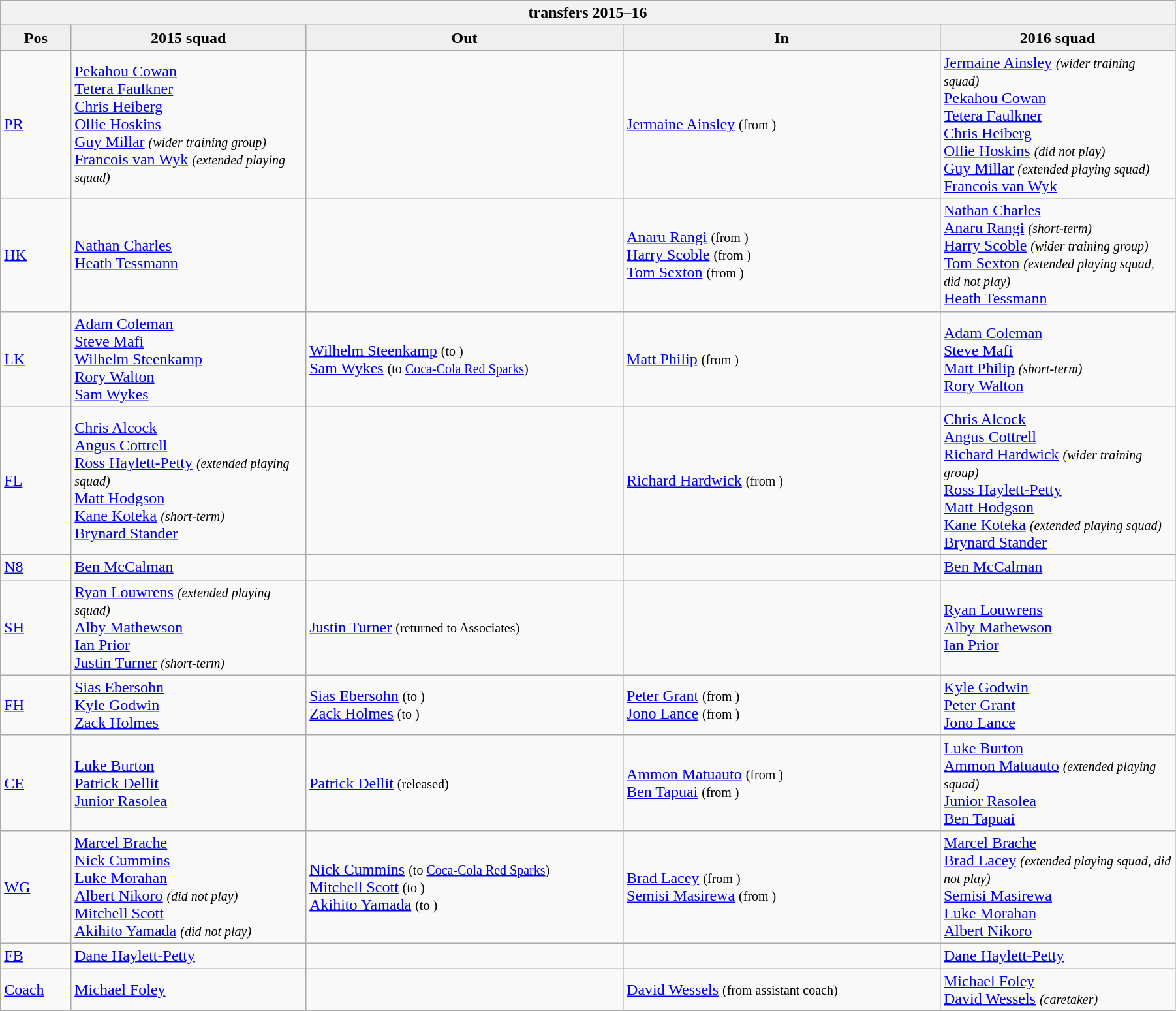<table class="wikitable" style="text-align: left; width:95%">
<tr>
<th colspan="100%" style="text-align:center;"><strong> transfers 2015–16</strong></th>
</tr>
<tr>
<th style="background:#efefef; width:6%;">Pos</th>
<th style="background:#efefef; width:20%;">2015 squad</th>
<th style="background:#efefef; width:27%;">Out</th>
<th style="background:#efefef; width:27%;">In</th>
<th style="background:#efefef; width:20%;">2016 squad</th>
</tr>
<tr>
<td><a href='#'>PR</a></td>
<td> <a href='#'>Pekahou Cowan</a><br><a href='#'>Tetera Faulkner</a><br><a href='#'>Chris Heiberg</a><br><a href='#'>Ollie Hoskins</a><br><a href='#'>Guy Millar</a> <small><em>(wider training group)</em></small><br><a href='#'>Francois van Wyk</a> <small><em>(extended playing squad)</em></small></td>
<td></td>
<td>  <a href='#'>Jermaine Ainsley</a> <small>(from )</small></td>
<td> <a href='#'>Jermaine Ainsley</a> <small><em>(wider training squad)</em></small><br><a href='#'>Pekahou Cowan</a><br><a href='#'>Tetera Faulkner</a><br><a href='#'>Chris Heiberg</a><br><a href='#'>Ollie Hoskins</a> <small><em>(did not play)</em></small><br><a href='#'>Guy Millar</a> <small><em>(extended playing squad)</em></small><br><a href='#'>Francois van Wyk</a></td>
</tr>
<tr>
<td><a href='#'>HK</a></td>
<td> <a href='#'>Nathan Charles</a><br><a href='#'>Heath Tessmann</a></td>
<td></td>
<td>  <a href='#'>Anaru Rangi</a> <small>(from )</small><br> <a href='#'>Harry Scoble</a> <small>(from )</small><br> <a href='#'>Tom Sexton</a> <small>(from )</small></td>
<td> <a href='#'>Nathan Charles</a><br><a href='#'>Anaru Rangi</a> <small><em>(short-term)</em></small><br><a href='#'>Harry Scoble</a> <small><em>(wider training group)</em></small><br><a href='#'>Tom Sexton</a> <small><em>(extended playing squad, did not play)</em></small><br><a href='#'>Heath Tessmann</a></td>
</tr>
<tr>
<td><a href='#'>LK</a></td>
<td> <a href='#'>Adam Coleman</a><br><a href='#'>Steve Mafi</a><br><a href='#'>Wilhelm Steenkamp</a><br><a href='#'>Rory Walton</a><br><a href='#'>Sam Wykes</a></td>
<td>  <a href='#'>Wilhelm Steenkamp</a> <small>(to )</small><br> <a href='#'>Sam Wykes</a> <small>(to  <a href='#'>Coca-Cola Red Sparks</a>)</small></td>
<td>  <a href='#'>Matt Philip</a> <small>(from )</small></td>
<td> <a href='#'>Adam Coleman</a><br><a href='#'>Steve Mafi</a><br><a href='#'>Matt Philip</a> <small><em>(short-term)</em></small><br><a href='#'>Rory Walton</a></td>
</tr>
<tr>
<td><a href='#'>FL</a></td>
<td> <a href='#'>Chris Alcock</a><br><a href='#'>Angus Cottrell</a><br><a href='#'>Ross Haylett-Petty</a> <small><em>(extended playing squad)</em></small><br><a href='#'>Matt Hodgson</a><br><a href='#'>Kane Koteka</a> <small><em>(short-term)</em></small><br><a href='#'>Brynard Stander</a></td>
<td></td>
<td>  <a href='#'>Richard Hardwick</a> <small>(from )</small></td>
<td> <a href='#'>Chris Alcock</a><br><a href='#'>Angus Cottrell</a><br><a href='#'>Richard Hardwick</a> <small><em>(wider training group)</em></small><br><a href='#'>Ross Haylett-Petty</a><br><a href='#'>Matt Hodgson</a><br><a href='#'>Kane Koteka</a> <small><em>(extended playing squad)</em></small><br><a href='#'>Brynard Stander</a></td>
</tr>
<tr>
<td><a href='#'>N8</a></td>
<td> <a href='#'>Ben McCalman</a></td>
<td></td>
<td></td>
<td> <a href='#'>Ben McCalman</a></td>
</tr>
<tr>
<td><a href='#'>SH</a></td>
<td> <a href='#'>Ryan Louwrens</a> <small><em>(extended playing squad)</em></small><br><a href='#'>Alby Mathewson</a><br><a href='#'>Ian Prior</a><br><a href='#'>Justin Turner</a> <small><em>(short-term)</em></small></td>
<td>  <a href='#'>Justin Turner</a> <small>(returned to Associates)</small></td>
<td></td>
<td> <a href='#'>Ryan Louwrens</a><br><a href='#'>Alby Mathewson</a><br><a href='#'>Ian Prior</a></td>
</tr>
<tr>
<td><a href='#'>FH</a></td>
<td> <a href='#'>Sias Ebersohn</a><br><a href='#'>Kyle Godwin</a><br><a href='#'>Zack Holmes</a></td>
<td>  <a href='#'>Sias Ebersohn</a> <small>(to )</small><br> <a href='#'>Zack Holmes</a> <small>(to )</small></td>
<td>  <a href='#'>Peter Grant</a> <small>(from )</small><br> <a href='#'>Jono Lance</a> <small>(from )</small></td>
<td> <a href='#'>Kyle Godwin</a><br><a href='#'>Peter Grant</a><br><a href='#'>Jono Lance</a></td>
</tr>
<tr>
<td><a href='#'>CE</a></td>
<td> <a href='#'>Luke Burton</a><br><a href='#'>Patrick Dellit</a><br><a href='#'>Junior Rasolea</a></td>
<td>  <a href='#'>Patrick Dellit</a> <small>(released)</small></td>
<td>  <a href='#'>Ammon Matuauto</a> <small>(from )</small><br> <a href='#'>Ben Tapuai</a> <small>(from )</small></td>
<td> <a href='#'>Luke Burton</a><br><a href='#'>Ammon Matuauto</a> <small><em>(extended playing squad)</em></small><br><a href='#'>Junior Rasolea</a><br><a href='#'>Ben Tapuai</a></td>
</tr>
<tr>
<td><a href='#'>WG</a></td>
<td> <a href='#'>Marcel Brache</a><br><a href='#'>Nick Cummins</a><br><a href='#'>Luke Morahan</a><br><a href='#'>Albert Nikoro</a> <small><em>(did not play)</em></small><br><a href='#'>Mitchell Scott</a><br><a href='#'>Akihito Yamada</a> <small><em>(did not play)</em></small></td>
<td>  <a href='#'>Nick Cummins</a> <small>(to  <a href='#'>Coca-Cola Red Sparks</a>)</small><br> <a href='#'>Mitchell Scott</a> <small>(to )</small><br> <a href='#'>Akihito Yamada</a> <small>(to )</small></td>
<td>  <a href='#'>Brad Lacey</a> <small>(from )</small><br> <a href='#'>Semisi Masirewa</a> <small>(from )</small></td>
<td> <a href='#'>Marcel Brache</a><br><a href='#'>Brad Lacey</a> <small><em>(extended playing squad, did not play)</em></small><br><a href='#'>Semisi Masirewa</a><br><a href='#'>Luke Morahan</a><br><a href='#'>Albert Nikoro</a></td>
</tr>
<tr>
<td><a href='#'>FB</a></td>
<td> <a href='#'>Dane Haylett-Petty</a></td>
<td></td>
<td></td>
<td> <a href='#'>Dane Haylett-Petty</a></td>
</tr>
<tr>
<td><a href='#'>Coach</a></td>
<td> <a href='#'>Michael Foley</a></td>
<td></td>
<td>  <a href='#'>David Wessels</a> <small>(from assistant coach)</small></td>
<td> <a href='#'>Michael Foley</a> <br> <a href='#'>David Wessels</a> <small><em>(caretaker)</em></small></td>
</tr>
</table>
